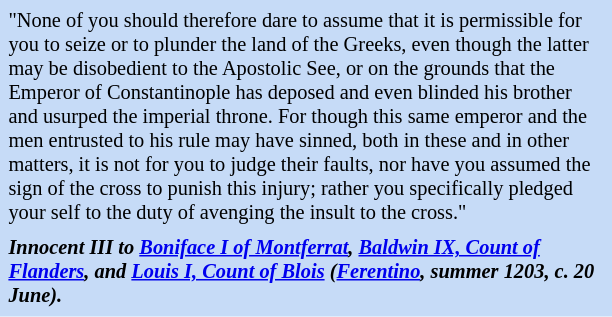<table class="toccolours" style="float: left; margin-left: 1em; margin-right: 2em; font-size: 85%; background:#c6dbf7; color:black; width:30em; max-width: 40%;" cellspacing="5">
<tr>
<td style="text-align: left;">"None of you should therefore dare to assume that it is permissible for you to seize or to plunder the land of the Greeks, even though the latter may be disobedient to the Apostolic See, or on the grounds that the Emperor of Constantinople has deposed and even blinded his brother and usurped the imperial throne. For though this same emperor and the men entrusted to his rule may have sinned, both in these and in other matters, it is not for you to judge their faults, nor have you assumed the sign of the cross to punish this injury; rather you specifically pledged your self to the duty of avenging the insult to the cross."</td>
</tr>
<tr>
<td style="text-align: left;"><strong><em>Innocent III<strong> to <a href='#'>Boniface I of Montferrat</a>, <a href='#'>Baldwin IX, Count of Flanders</a>, and <a href='#'>Louis I, Count of Blois</a> (<a href='#'>Ferentino</a>, summer 1203, c. 20 June). <em></td>
</tr>
</table>
